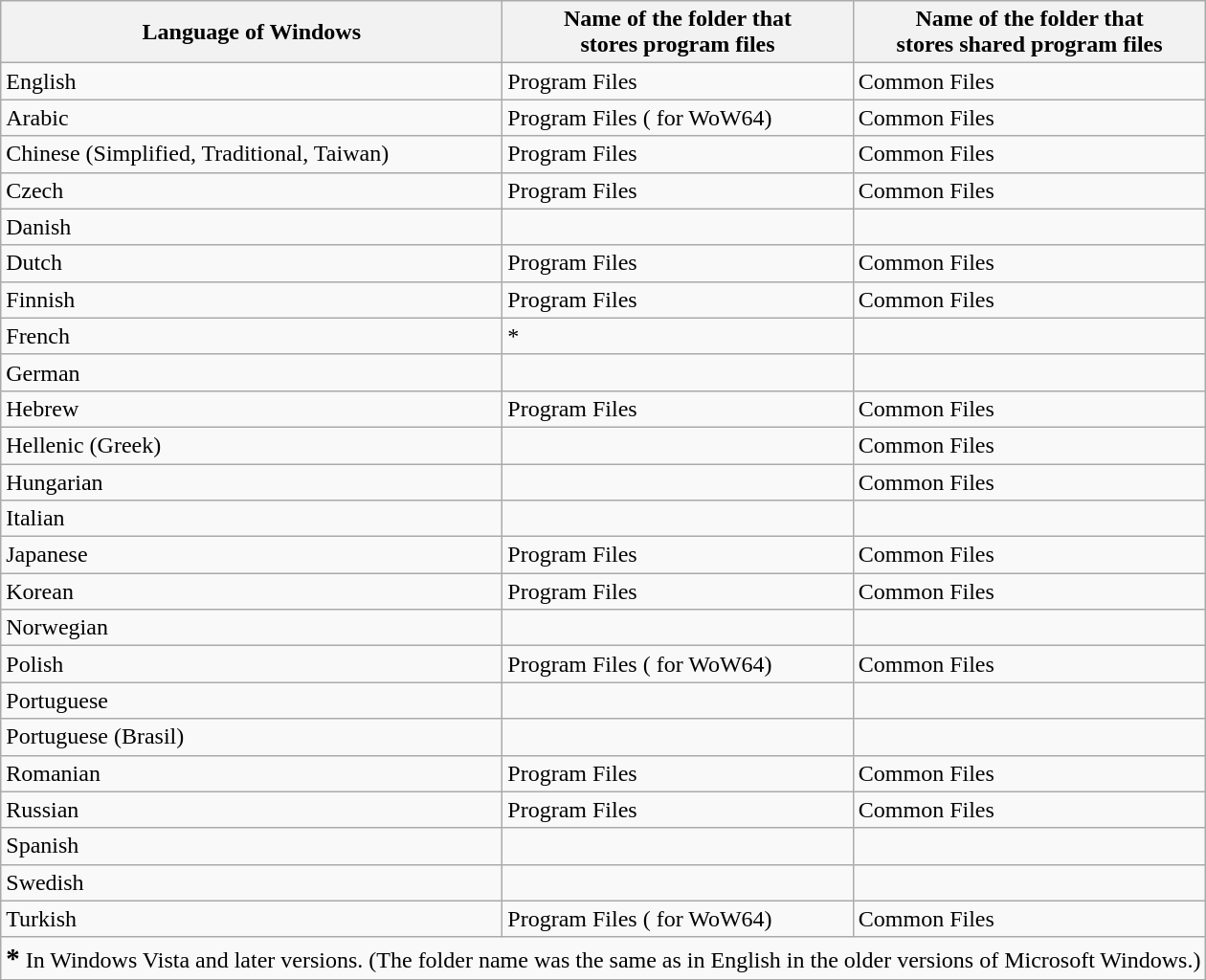<table class="wikitable">
<tr>
<th>Language of Windows</th>
<th>Name of the folder that<br>stores program files</th>
<th>Name of the folder that<br>stores shared program files</th>
</tr>
<tr>
<td>English</td>
<td>Program Files</td>
<td>Common Files<br></td>
</tr>
<tr>
<td>Arabic</td>
<td>Program Files ( for WoW64)</td>
<td>Common Files<br></td>
</tr>
<tr>
<td>Chinese (Simplified, Traditional, Taiwan)</td>
<td>Program Files</td>
<td>Common Files<br></td>
</tr>
<tr>
<td>Czech</td>
<td>Program Files</td>
<td>Common Files<br></td>
</tr>
<tr>
<td>Danish</td>
<td></td>
<td><br></td>
</tr>
<tr>
<td>Dutch</td>
<td>Program Files</td>
<td>Common Files<br></td>
</tr>
<tr>
<td>Finnish</td>
<td>Program Files</td>
<td>Common Files<br></td>
</tr>
<tr>
<td>French</td>
<td> *</td>
<td><br></td>
</tr>
<tr>
<td>German</td>
<td></td>
<td><br></td>
</tr>
<tr>
<td>Hebrew</td>
<td>Program Files</td>
<td>Common Files<br></td>
</tr>
<tr>
<td>Hellenic (Greek)</td>
<td></td>
<td>Common Files<br></td>
</tr>
<tr>
<td>Hungarian</td>
<td></td>
<td>Common Files<br></td>
</tr>
<tr>
<td>Italian</td>
<td></td>
<td><br></td>
</tr>
<tr>
<td>Japanese</td>
<td>Program Files</td>
<td>Common Files<br></td>
</tr>
<tr>
<td>Korean</td>
<td>Program Files</td>
<td>Common Files<br></td>
</tr>
<tr>
<td>Norwegian</td>
<td></td>
<td><br></td>
</tr>
<tr>
<td>Polish</td>
<td>Program Files ( for WoW64)</td>
<td>Common Files<br></td>
</tr>
<tr>
<td>Portuguese</td>
<td></td>
<td><br></td>
</tr>
<tr>
<td>Portuguese (Brasil)</td>
<td></td>
<td><br></td>
</tr>
<tr>
<td>Romanian</td>
<td>Program Files</td>
<td>Common Files<br></td>
</tr>
<tr>
<td>Russian</td>
<td>Program Files</td>
<td>Common Files<br></td>
</tr>
<tr>
<td>Spanish</td>
<td></td>
<td><br></td>
</tr>
<tr>
<td>Swedish</td>
<td></td>
<td><br></td>
</tr>
<tr>
<td>Turkish</td>
<td>Program Files ( for WoW64)</td>
<td>Common Files<br></td>
</tr>
<tr>
<td colspan="3"><strong><big>*</big></strong> In Windows Vista and later versions. (The folder name was the same as in English in the older versions of Microsoft Windows.)</td>
</tr>
<tr>
</tr>
</table>
